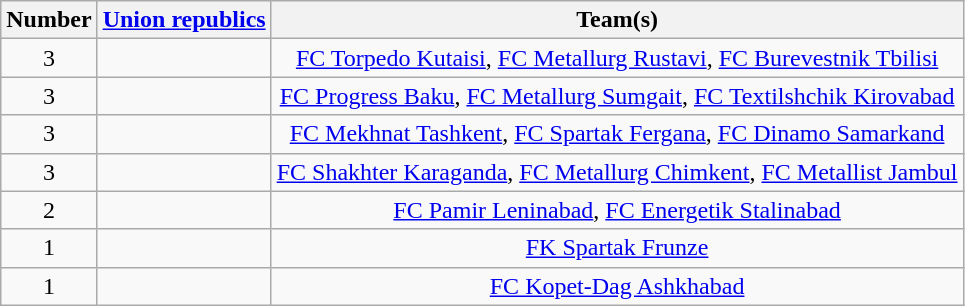<table class="wikitable" style="text-align:center">
<tr>
<th>Number</th>
<th><a href='#'>Union republics</a></th>
<th>Team(s)</th>
</tr>
<tr>
<td rowspan="1">3</td>
<td align="left"></td>
<td><a href='#'>FC Torpedo Kutaisi</a>, <a href='#'>FC Metallurg Rustavi</a>, <a href='#'>FC Burevestnik Tbilisi</a></td>
</tr>
<tr>
<td rowspan="1">3</td>
<td align="left"></td>
<td><a href='#'>FC Progress Baku</a>, <a href='#'>FC Metallurg Sumgait</a>, <a href='#'>FC Textilshchik Kirovabad</a></td>
</tr>
<tr>
<td rowspan="1">3</td>
<td align="left"></td>
<td><a href='#'>FC Mekhnat Tashkent</a>, <a href='#'>FC Spartak Fergana</a>, <a href='#'>FC Dinamo Samarkand</a></td>
</tr>
<tr>
<td rowspan="1">3</td>
<td align="left"></td>
<td><a href='#'>FC Shakhter Karaganda</a>, <a href='#'>FC Metallurg Chimkent</a>, <a href='#'>FC Metallist Jambul</a></td>
</tr>
<tr>
<td rowspan="1">2</td>
<td align="left"></td>
<td><a href='#'>FC Pamir Leninabad</a>, <a href='#'>FC Energetik Stalinabad</a></td>
</tr>
<tr>
<td rowspan="1">1</td>
<td align="left"></td>
<td><a href='#'>FK Spartak Frunze</a></td>
</tr>
<tr>
<td rowspan="1">1</td>
<td align="left"></td>
<td><a href='#'>FC Kopet-Dag Ashkhabad</a></td>
</tr>
</table>
